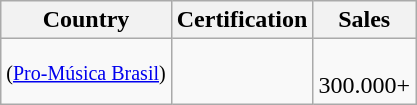<table class="wikitable">
<tr>
<th>Country</th>
<th>Certification</th>
<th>Sales</th>
</tr>
<tr>
<td> <small>(<a href='#'>Pro-Música Brasil</a>)</small></td>
<td style="text-align:center;"><br></td>
<td><br>300.000+</td>
</tr>
</table>
